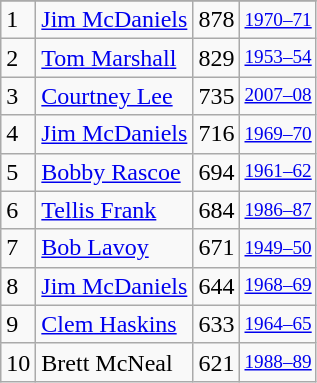<table class="wikitable">
<tr>
</tr>
<tr>
<td>1</td>
<td><a href='#'>Jim McDaniels</a></td>
<td>878</td>
<td style="font-size:80%;"><a href='#'>1970–71</a></td>
</tr>
<tr>
<td>2</td>
<td><a href='#'>Tom Marshall</a></td>
<td>829</td>
<td style="font-size:80%;"><a href='#'>1953–54</a></td>
</tr>
<tr>
<td>3</td>
<td><a href='#'>Courtney Lee</a></td>
<td>735</td>
<td style="font-size:80%;"><a href='#'>2007–08</a></td>
</tr>
<tr>
<td>4</td>
<td><a href='#'>Jim McDaniels</a></td>
<td>716</td>
<td style="font-size:80%;"><a href='#'>1969–70</a></td>
</tr>
<tr>
<td>5</td>
<td><a href='#'>Bobby Rascoe</a></td>
<td>694</td>
<td style="font-size:80%;"><a href='#'>1961–62</a></td>
</tr>
<tr>
<td>6</td>
<td><a href='#'>Tellis Frank</a></td>
<td>684</td>
<td style="font-size:80%;"><a href='#'>1986–87</a></td>
</tr>
<tr>
<td>7</td>
<td><a href='#'>Bob Lavoy</a></td>
<td>671</td>
<td style="font-size:80%;"><a href='#'>1949–50</a></td>
</tr>
<tr>
<td>8</td>
<td><a href='#'>Jim McDaniels</a></td>
<td>644</td>
<td style="font-size:80%;"><a href='#'>1968–69</a></td>
</tr>
<tr>
<td>9</td>
<td><a href='#'>Clem Haskins</a></td>
<td>633</td>
<td style="font-size:80%;"><a href='#'>1964–65</a></td>
</tr>
<tr>
<td>10</td>
<td>Brett McNeal</td>
<td>621</td>
<td style="font-size:80%;"><a href='#'>1988–89</a></td>
</tr>
</table>
